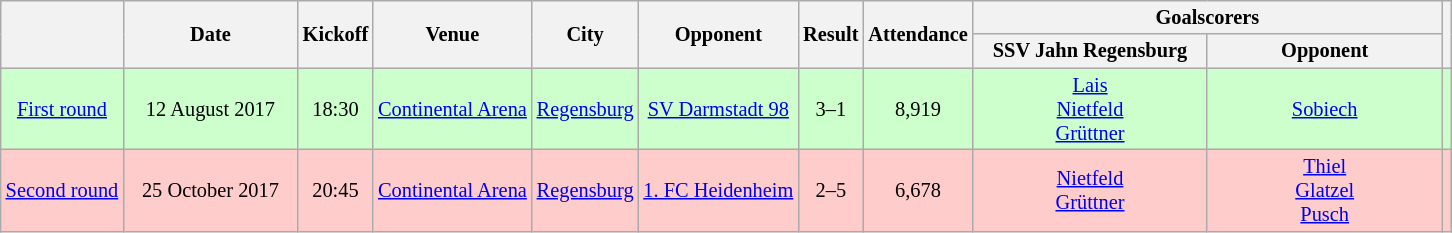<table class="wikitable" Style="text-align: center;font-size:85%">
<tr>
<th rowspan="2"></th>
<th rowspan="2" style="width:110px">Date</th>
<th rowspan="2">Kickoff</th>
<th rowspan="2">Venue</th>
<th rowspan="2">City</th>
<th rowspan="2">Opponent</th>
<th rowspan="2">Result</th>
<th rowspan="2">Attendance</th>
<th colspan="2">Goalscorers</th>
<th rowspan="2"></th>
</tr>
<tr>
<th style="width:150px">SSV Jahn Regensburg</th>
<th style="width:150px">Opponent</th>
</tr>
<tr style="background:#CCFFCC;">
<td><a href='#'>First round</a></td>
<td>12 August 2017</td>
<td>18:30</td>
<td><a href='#'>Continental Arena</a></td>
<td><a href='#'>Regensburg</a></td>
<td><a href='#'>SV Darmstadt 98</a></td>
<td>3–1</td>
<td>8,919</td>
<td><a href='#'>Lais</a><br> <a href='#'>Nietfeld</a> <br> <a href='#'>Grüttner</a> </td>
<td><a href='#'>Sobiech</a></td>
<td></td>
</tr>
<tr style="background:#FFCCCC;">
<td><a href='#'>Second round</a></td>
<td>25 October 2017</td>
<td>20:45</td>
<td><a href='#'>Continental Arena</a></td>
<td><a href='#'>Regensburg</a></td>
<td><a href='#'>1. FC Heidenheim</a></td>
<td>2–5</td>
<td>6,678</td>
<td><a href='#'>Nietfeld</a> <br> <a href='#'>Grüttner</a> </td>
<td><a href='#'>Thiel</a><br> <a href='#'>Glatzel</a> <br> <a href='#'>Pusch</a> </td>
<td></td>
</tr>
</table>
